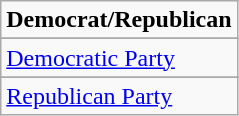<table class="wikitable">
<tr>
<td><strong>Democrat/Republican</strong></td>
</tr>
<tr>
</tr>
<tr>
<td><a href='#'>Democratic Party</a></td>
</tr>
<tr>
</tr>
<tr>
<td><a href='#'>Republican Party</a></td>
</tr>
</table>
